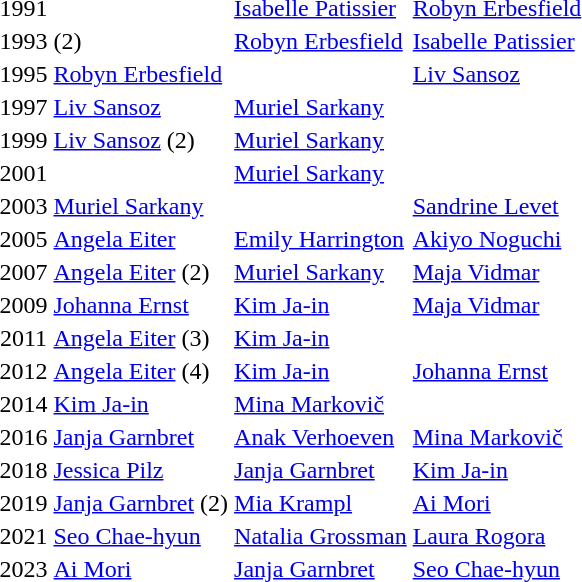<table>
<tr>
<td align="center">1991</td>
<td> </td>
<td> <a href='#'>Isabelle Patissier</a></td>
<td> <a href='#'>Robyn Erbesfield</a></td>
</tr>
<tr>
<td align="center">1993</td>
<td>  (2)</td>
<td> <a href='#'>Robyn Erbesfield</a></td>
<td> <a href='#'>Isabelle Patissier</a></td>
</tr>
<tr>
<td align="center">1995</td>
<td> <a href='#'>Robyn Erbesfield</a></td>
<td> </td>
<td> <a href='#'>Liv Sansoz</a></td>
</tr>
<tr>
<td align="center">1997</td>
<td> <a href='#'>Liv Sansoz</a></td>
<td> <a href='#'>Muriel Sarkany</a></td>
<td> </td>
</tr>
<tr>
<td align="center">1999</td>
<td> <a href='#'>Liv Sansoz</a> (2)</td>
<td> <a href='#'>Muriel Sarkany</a></td>
<td> </td>
</tr>
<tr>
<td align="center">2001</td>
<td> </td>
<td> <a href='#'>Muriel Sarkany</a></td>
<td> </td>
</tr>
<tr>
<td align="center">2003</td>
<td> <a href='#'>Muriel Sarkany</a></td>
<td> </td>
<td> <a href='#'>Sandrine Levet</a></td>
</tr>
<tr>
<td align="center">2005</td>
<td> <a href='#'>Angela Eiter</a></td>
<td> <a href='#'>Emily Harrington</a></td>
<td> <a href='#'>Akiyo Noguchi</a></td>
</tr>
<tr>
<td align="center">2007</td>
<td> <a href='#'>Angela Eiter</a> (2)</td>
<td> <a href='#'>Muriel Sarkany</a></td>
<td> <a href='#'>Maja Vidmar</a></td>
</tr>
<tr>
<td align="center">2009</td>
<td> <a href='#'>Johanna Ernst</a></td>
<td> <a href='#'>Kim Ja-in</a></td>
<td> <a href='#'>Maja Vidmar</a></td>
</tr>
<tr>
<td align="center">2011</td>
<td> <a href='#'>Angela Eiter</a> (3)</td>
<td> <a href='#'>Kim Ja-in</a></td>
<td> </td>
</tr>
<tr>
<td align="center">2012</td>
<td> <a href='#'>Angela Eiter</a> (4)</td>
<td> <a href='#'>Kim Ja-in</a></td>
<td> <a href='#'>Johanna Ernst</a></td>
</tr>
<tr>
<td align="center">2014</td>
<td> <a href='#'>Kim Ja-in</a></td>
<td> <a href='#'>Mina Markovič</a></td>
<td> </td>
</tr>
<tr>
<td align="center">2016</td>
<td> <a href='#'>Janja Garnbret</a></td>
<td> <a href='#'>Anak Verhoeven</a></td>
<td> <a href='#'>Mina Markovič</a></td>
</tr>
<tr>
<td align="center">2018</td>
<td> <a href='#'>Jessica Pilz</a></td>
<td> <a href='#'>Janja Garnbret</a></td>
<td> <a href='#'>Kim Ja-in</a></td>
</tr>
<tr>
<td align="center">2019</td>
<td> <a href='#'>Janja Garnbret</a> (2)</td>
<td> <a href='#'>Mia Krampl</a></td>
<td> <a href='#'>Ai Mori</a></td>
</tr>
<tr>
<td align="center">2021</td>
<td> <a href='#'>Seo Chae-hyun</a></td>
<td> <a href='#'>Natalia Grossman</a></td>
<td> <a href='#'>Laura Rogora</a></td>
</tr>
<tr>
<td align="center">2023</td>
<td> <a href='#'>Ai Mori</a></td>
<td> <a href='#'>Janja Garnbret</a></td>
<td> <a href='#'>Seo Chae-hyun</a></td>
</tr>
</table>
